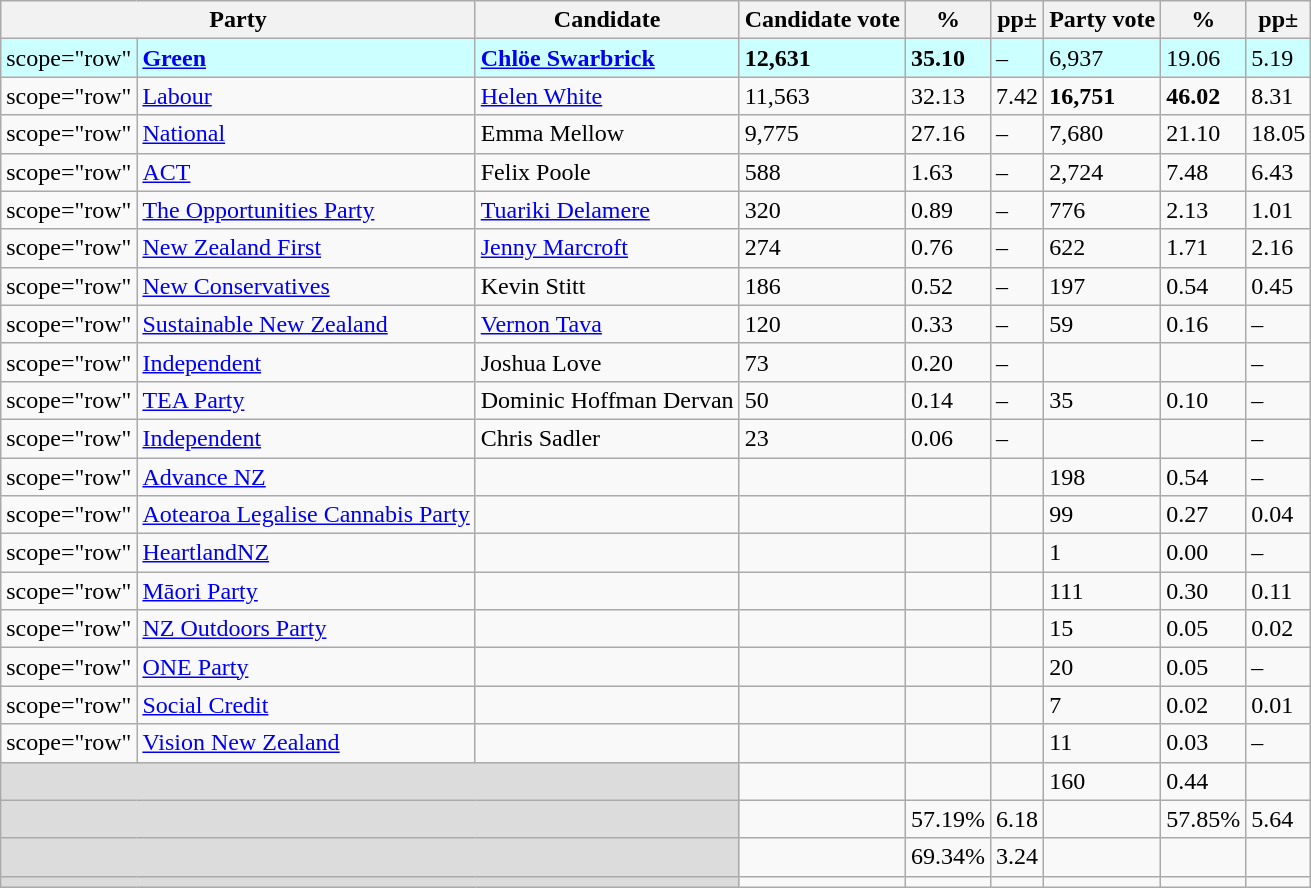<table class="wikitable sortable col4right col5right col6right col7right col8right col9right">
<tr>
<th scope="col" colspan="2">Party</th>
<th scope="col">Candidate</th>
<th scope="col">Candidate vote</th>
<th scope="col">%</th>
<th>pp±</th>
<th scope="col">Party vote</th>
<th scope="col">%</th>
<th>pp±</th>
</tr>
<tr style="background:#ccffff">
<td>scope="row" </td>
<td><a href='#'><strong>Green</strong></a></td>
<td><strong><a href='#'>Chlöe Swarbrick</a></strong></td>
<td><strong>12,631</strong></td>
<td><strong>35.10</strong></td>
<td>–</td>
<td>6,937</td>
<td>19.06</td>
<td>5.19</td>
</tr>
<tr>
<td>scope="row" </td>
<td><a href='#'>Labour</a></td>
<td><a href='#'>Helen White</a></td>
<td>11,563</td>
<td>32.13</td>
<td>7.42</td>
<td><strong>16,751</strong></td>
<td><strong>46.02</strong></td>
<td>8.31</td>
</tr>
<tr>
<td>scope="row" </td>
<td><a href='#'>National</a></td>
<td>Emma Mellow</td>
<td>9,775</td>
<td>27.16</td>
<td>–</td>
<td>7,680</td>
<td>21.10</td>
<td>18.05</td>
</tr>
<tr>
<td>scope="row" </td>
<td><a href='#'>ACT</a></td>
<td>Felix Poole</td>
<td>588</td>
<td>1.63</td>
<td>–</td>
<td>2,724</td>
<td>7.48</td>
<td>6.43</td>
</tr>
<tr>
<td>scope="row" </td>
<td><a href='#'>The Opportunities Party</a></td>
<td><a href='#'>Tuariki Delamere</a></td>
<td>320</td>
<td>0.89</td>
<td>–</td>
<td>776</td>
<td>2.13</td>
<td>1.01</td>
</tr>
<tr>
<td>scope="row" </td>
<td><a href='#'>New Zealand First</a></td>
<td><a href='#'>Jenny Marcroft</a></td>
<td>274</td>
<td>0.76</td>
<td>–</td>
<td>622</td>
<td>1.71</td>
<td>2.16</td>
</tr>
<tr>
<td>scope="row" </td>
<td><a href='#'>New Conservatives</a></td>
<td>Kevin Stitt</td>
<td>186</td>
<td>0.52</td>
<td>–</td>
<td>197</td>
<td>0.54</td>
<td>0.45</td>
</tr>
<tr>
<td>scope="row" </td>
<td><a href='#'>Sustainable New Zealand</a></td>
<td><a href='#'>Vernon Tava</a></td>
<td>120</td>
<td>0.33</td>
<td>–</td>
<td>59</td>
<td>0.16</td>
<td>–</td>
</tr>
<tr>
<td>scope="row" </td>
<td><a href='#'>Independent</a></td>
<td>Joshua Love</td>
<td>73</td>
<td>0.20</td>
<td>–</td>
<td></td>
<td></td>
<td>–</td>
</tr>
<tr>
<td>scope="row" </td>
<td><a href='#'>TEA Party</a></td>
<td>Dominic Hoffman Dervan</td>
<td>50</td>
<td>0.14</td>
<td>–</td>
<td>35</td>
<td>0.10</td>
<td>–</td>
</tr>
<tr>
<td>scope="row" </td>
<td><a href='#'>Independent</a></td>
<td>Chris Sadler</td>
<td>23</td>
<td>0.06</td>
<td>–</td>
<td></td>
<td></td>
<td>–</td>
</tr>
<tr>
<td>scope="row" </td>
<td><a href='#'>Advance NZ</a></td>
<td></td>
<td></td>
<td></td>
<td></td>
<td>198</td>
<td>0.54</td>
<td>–</td>
</tr>
<tr>
<td>scope="row" </td>
<td><a href='#'>Aotearoa Legalise Cannabis Party</a></td>
<td></td>
<td></td>
<td></td>
<td></td>
<td>99</td>
<td>0.27</td>
<td>0.04</td>
</tr>
<tr>
<td>scope="row" </td>
<td><a href='#'>HeartlandNZ</a></td>
<td></td>
<td></td>
<td></td>
<td></td>
<td>1</td>
<td>0.00</td>
<td>–</td>
</tr>
<tr>
<td>scope="row" </td>
<td><a href='#'>Māori Party</a></td>
<td></td>
<td></td>
<td></td>
<td></td>
<td>111</td>
<td>0.30</td>
<td>0.11</td>
</tr>
<tr>
<td>scope="row" </td>
<td><a href='#'>NZ Outdoors Party</a></td>
<td></td>
<td></td>
<td></td>
<td></td>
<td>15</td>
<td>0.05</td>
<td>0.02</td>
</tr>
<tr>
<td>scope="row" </td>
<td><a href='#'>ONE Party</a></td>
<td></td>
<td></td>
<td></td>
<td></td>
<td>20</td>
<td>0.05</td>
<td>–</td>
</tr>
<tr>
<td>scope="row" </td>
<td><a href='#'>Social Credit</a></td>
<td></td>
<td></td>
<td></td>
<td></td>
<td>7</td>
<td>0.02</td>
<td>0.01</td>
</tr>
<tr>
<td>scope="row" </td>
<td><a href='#'>Vision New Zealand</a></td>
<td></td>
<td></td>
<td></td>
<td></td>
<td>11</td>
<td>0.03</td>
<td>–</td>
</tr>
<tr class=sortbottom>
<td style="background:#dcdcdc" colspan="3"></td>
<td></td>
<td></td>
<td></td>
<td>160</td>
<td>0.44</td>
<td></td>
</tr>
<tr class=sortbottom>
<td style="background:#dcdcdc" colspan="3"></td>
<td></td>
<td>57.19%</td>
<td>6.18</td>
<td></td>
<td>57.85%</td>
<td>5.64</td>
</tr>
<tr class=sortbottom>
<td style="background:#dcdcdc" colspan="3"></td>
<td></td>
<td>69.34%</td>
<td>3.24</td>
<td></td>
<td></td>
<td></td>
</tr>
<tr class=sortbottom>
<td style="background:#dcdcdc" colspan="3"></td>
<td></td>
<td></td>
<td></td>
<td></td>
<td></td>
<td></td>
</tr>
</table>
